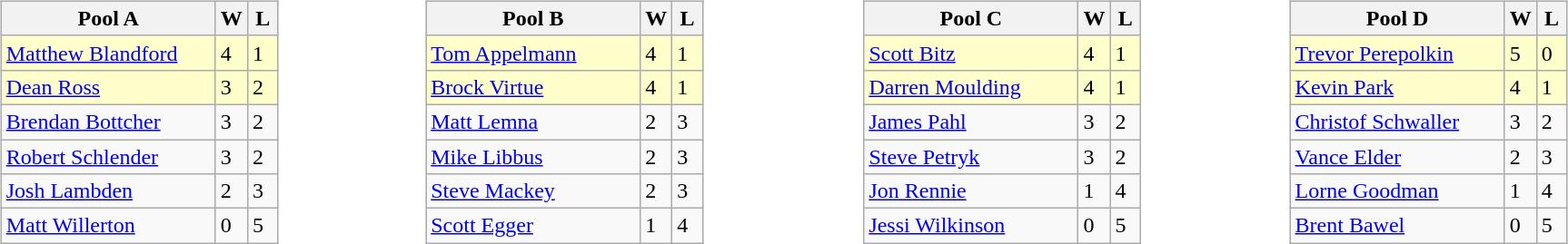<table>
<tr>
<td width=10% valign="top"><br><table class="wikitable">
<tr>
<th width=150>Pool A</th>
<th width=15>W</th>
<th width=15>L</th>
</tr>
<tr bgcolor=#ffffcc>
<td> <a href='#'>Matthew Blandford</a></td>
<td>4</td>
<td>1</td>
</tr>
<tr bgcolor=#ffffcc>
<td> <a href='#'>Dean Ross</a></td>
<td>3</td>
<td>2</td>
</tr>
<tr>
<td> <a href='#'>Brendan Bottcher</a></td>
<td>3</td>
<td>2</td>
</tr>
<tr>
<td> <a href='#'>Robert Schlender</a></td>
<td>3</td>
<td>2</td>
</tr>
<tr>
<td> <a href='#'>Josh Lambden</a></td>
<td>2</td>
<td>3</td>
</tr>
<tr>
<td> <a href='#'>Matt Willerton</a></td>
<td>0</td>
<td>5</td>
</tr>
</table>
</td>
<td width=10% valign="top"><br><table class="wikitable">
<tr>
<th width=150>Pool B</th>
<th width=15>W</th>
<th width=15>L</th>
</tr>
<tr bgcolor=#ffffcc>
<td> <a href='#'>Tom Appelmann</a></td>
<td>4</td>
<td>1</td>
</tr>
<tr bgcolor=#ffffcc>
<td> <a href='#'>Brock Virtue</a></td>
<td>4</td>
<td>1</td>
</tr>
<tr>
<td> <a href='#'>Matt Lemna</a></td>
<td>2</td>
<td>3</td>
</tr>
<tr>
<td> <a href='#'>Mike Libbus</a></td>
<td>2</td>
<td>3</td>
</tr>
<tr>
<td> <a href='#'>Steve Mackey</a></td>
<td>2</td>
<td>3</td>
</tr>
<tr>
<td> <a href='#'>Scott Egger</a></td>
<td>1</td>
<td>4</td>
</tr>
</table>
</td>
<td width=10% valign="top"><br><table class="wikitable">
<tr>
<th width=150>Pool C</th>
<th width=15>W</th>
<th width=15>L</th>
</tr>
<tr bgcolor=#ffffcc>
<td> <a href='#'>Scott Bitz</a></td>
<td>4</td>
<td>1</td>
</tr>
<tr bgcolor=#ffffcc>
<td> <a href='#'>Darren Moulding</a></td>
<td>4</td>
<td>1</td>
</tr>
<tr>
<td> <a href='#'>James Pahl</a></td>
<td>3</td>
<td>2</td>
</tr>
<tr>
<td> <a href='#'>Steve Petryk</a></td>
<td>3</td>
<td>2</td>
</tr>
<tr>
<td> <a href='#'>Jon Rennie</a></td>
<td>1</td>
<td>4</td>
</tr>
<tr>
<td> <a href='#'>Jessi Wilkinson</a></td>
<td>0</td>
<td>5</td>
</tr>
</table>
</td>
<td width=10% valign="top"><br><table class="wikitable">
<tr>
<th width=150>Pool D</th>
<th width=15>W</th>
<th width=15>L</th>
</tr>
<tr bgcolor=#ffffcc>
<td> <a href='#'>Trevor Perepolkin</a></td>
<td>5</td>
<td>0</td>
</tr>
<tr bgcolor=#ffffcc>
<td> <a href='#'>Kevin Park</a></td>
<td>4</td>
<td>1</td>
</tr>
<tr>
<td> <a href='#'>Christof Schwaller</a></td>
<td>3</td>
<td>2</td>
</tr>
<tr>
<td> <a href='#'>Vance Elder</a></td>
<td>2</td>
<td>3</td>
</tr>
<tr>
<td> <a href='#'>Lorne Goodman</a></td>
<td>1</td>
<td>4</td>
</tr>
<tr>
<td> <a href='#'>Brent Bawel</a></td>
<td>0</td>
<td>5</td>
</tr>
</table>
</td>
</tr>
</table>
